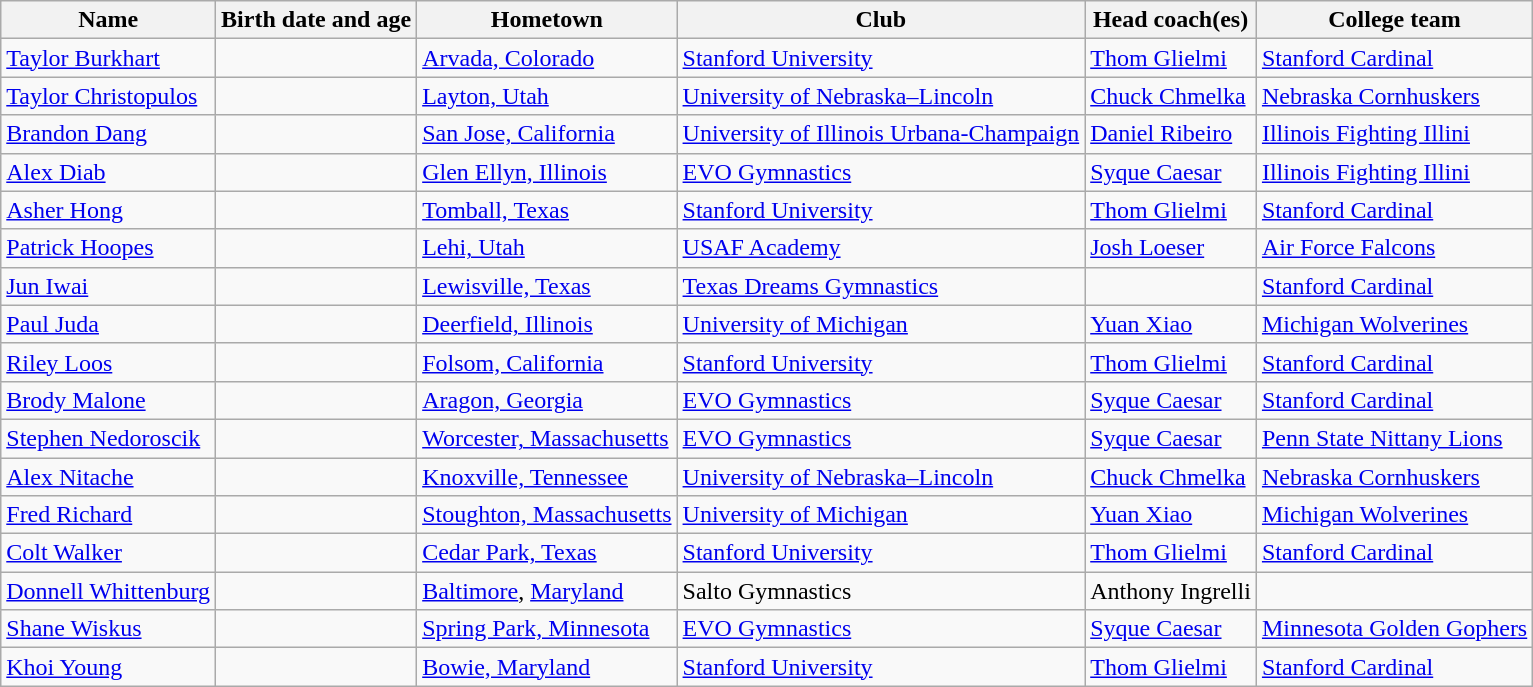<table class="wikitable sortable">
<tr>
<th>Name</th>
<th>Birth date and age</th>
<th>Hometown</th>
<th>Club</th>
<th>Head coach(es)</th>
<th>College team</th>
</tr>
<tr>
<td><a href='#'>Taylor Burkhart</a></td>
<td></td>
<td><a href='#'>Arvada, Colorado</a></td>
<td><a href='#'>Stanford University</a></td>
<td><a href='#'>Thom Glielmi</a></td>
<td><a href='#'>Stanford Cardinal</a> </td>
</tr>
<tr>
<td><a href='#'>Taylor Christopulos</a></td>
<td></td>
<td><a href='#'>Layton, Utah</a></td>
<td><a href='#'>University of Nebraska–Lincoln</a></td>
<td><a href='#'>Chuck Chmelka</a></td>
<td><a href='#'>Nebraska Cornhuskers</a> </td>
</tr>
<tr>
<td><a href='#'>Brandon Dang</a></td>
<td></td>
<td><a href='#'>San Jose, California</a></td>
<td><a href='#'>University of Illinois Urbana-Champaign</a></td>
<td><a href='#'>Daniel Ribeiro</a></td>
<td><a href='#'>Illinois Fighting Illini</a> </td>
</tr>
<tr>
<td><a href='#'>Alex Diab</a></td>
<td></td>
<td><a href='#'>Glen Ellyn, Illinois</a></td>
<td><a href='#'>EVO Gymnastics</a></td>
<td><a href='#'>Syque Caesar</a></td>
<td><a href='#'>Illinois Fighting Illini</a> </td>
</tr>
<tr>
<td><a href='#'>Asher Hong</a></td>
<td></td>
<td><a href='#'>Tomball, Texas</a></td>
<td><a href='#'>Stanford University</a></td>
<td><a href='#'>Thom Glielmi</a></td>
<td><a href='#'>Stanford Cardinal</a> </td>
</tr>
<tr>
<td><a href='#'>Patrick Hoopes</a></td>
<td></td>
<td><a href='#'>Lehi, Utah</a></td>
<td><a href='#'>USAF Academy</a></td>
<td><a href='#'>Josh Loeser</a></td>
<td><a href='#'>Air Force Falcons</a> </td>
</tr>
<tr>
<td><a href='#'>Jun Iwai</a></td>
<td></td>
<td><a href='#'>Lewisville, Texas</a></td>
<td><a href='#'>Texas Dreams Gymnastics</a></td>
<td></td>
<td><a href='#'>Stanford Cardinal</a> <em></em></td>
</tr>
<tr>
<td><a href='#'>Paul Juda</a></td>
<td></td>
<td><a href='#'>Deerfield, Illinois</a></td>
<td><a href='#'>University of Michigan</a></td>
<td><a href='#'>Yuan Xiao</a></td>
<td><a href='#'>Michigan Wolverines</a> </td>
</tr>
<tr>
<td><a href='#'>Riley Loos</a></td>
<td></td>
<td><a href='#'>Folsom, California</a></td>
<td><a href='#'>Stanford University</a></td>
<td><a href='#'>Thom Glielmi</a></td>
<td><a href='#'>Stanford Cardinal</a> </td>
</tr>
<tr>
<td><a href='#'>Brody Malone</a></td>
<td></td>
<td><a href='#'>Aragon, Georgia</a></td>
<td><a href='#'>EVO Gymnastics</a></td>
<td><a href='#'>Syque Caesar</a></td>
<td><a href='#'>Stanford Cardinal</a> </td>
</tr>
<tr>
<td><a href='#'>Stephen Nedoroscik</a></td>
<td></td>
<td><a href='#'>Worcester, Massachusetts</a></td>
<td><a href='#'>EVO Gymnastics</a></td>
<td><a href='#'>Syque Caesar</a></td>
<td><a href='#'>Penn State Nittany Lions</a> </td>
</tr>
<tr>
<td><a href='#'>Alex Nitache</a></td>
<td></td>
<td><a href='#'>Knoxville, Tennessee</a></td>
<td><a href='#'>University of Nebraska–Lincoln</a></td>
<td><a href='#'>Chuck Chmelka</a></td>
<td><a href='#'>Nebraska Cornhuskers</a> </td>
</tr>
<tr>
<td><a href='#'>Fred Richard</a></td>
<td></td>
<td><a href='#'>Stoughton, Massachusetts</a></td>
<td><a href='#'>University of Michigan</a></td>
<td><a href='#'>Yuan Xiao</a></td>
<td><a href='#'>Michigan Wolverines</a> </td>
</tr>
<tr>
<td><a href='#'>Colt Walker</a></td>
<td></td>
<td><a href='#'>Cedar Park, Texas</a></td>
<td><a href='#'>Stanford University</a></td>
<td><a href='#'>Thom Glielmi</a></td>
<td><a href='#'>Stanford Cardinal</a> </td>
</tr>
<tr>
<td><a href='#'>Donnell Whittenburg</a></td>
<td></td>
<td><a href='#'>Baltimore</a>, <a href='#'>Maryland</a></td>
<td>Salto Gymnastics</td>
<td>Anthony Ingrelli</td>
<td></td>
</tr>
<tr>
<td><a href='#'>Shane Wiskus</a></td>
<td></td>
<td><a href='#'>Spring Park, Minnesota</a></td>
<td><a href='#'>EVO Gymnastics</a></td>
<td><a href='#'>Syque Caesar</a></td>
<td><a href='#'>Minnesota Golden Gophers</a> </td>
</tr>
<tr>
<td><a href='#'>Khoi Young</a></td>
<td></td>
<td><a href='#'>Bowie, Maryland</a></td>
<td><a href='#'>Stanford University</a></td>
<td><a href='#'>Thom Glielmi</a></td>
<td><a href='#'>Stanford Cardinal</a> </td>
</tr>
</table>
